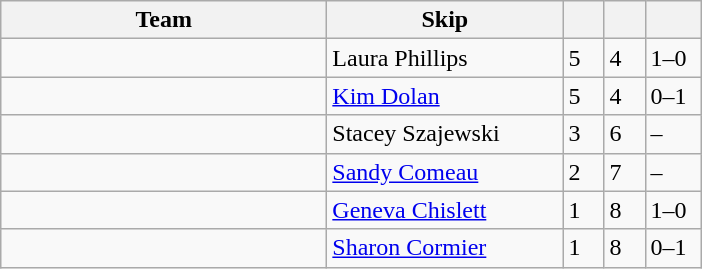<table class="wikitable">
<tr>
<th width=210>Team</th>
<th width=150>Skip</th>
<th width=20></th>
<th width=20></th>
<th width=30></th>
</tr>
<tr>
<td></td>
<td>Laura Phillips</td>
<td>5</td>
<td>4</td>
<td>1–0</td>
</tr>
<tr>
<td></td>
<td><a href='#'>Kim Dolan</a></td>
<td>5</td>
<td>4</td>
<td>0–1</td>
</tr>
<tr>
<td></td>
<td>Stacey Szajewski</td>
<td>3</td>
<td>6</td>
<td>–</td>
</tr>
<tr>
<td></td>
<td><a href='#'>Sandy Comeau</a></td>
<td>2</td>
<td>7</td>
<td>–</td>
</tr>
<tr>
<td></td>
<td><a href='#'>Geneva Chislett</a></td>
<td>1</td>
<td>8</td>
<td>1–0</td>
</tr>
<tr>
<td></td>
<td><a href='#'>Sharon Cormier</a></td>
<td>1</td>
<td>8</td>
<td>0–1</td>
</tr>
</table>
